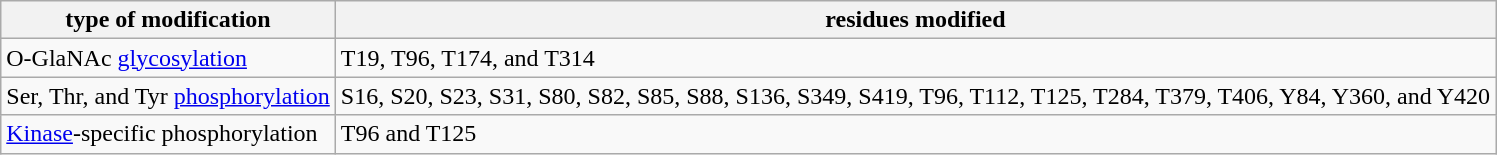<table class="wikitable">
<tr>
<th>type of modification</th>
<th>residues modified</th>
</tr>
<tr>
<td>O-GlaNAc <a href='#'>glycosylation</a></td>
<td>T19, T96, T174, and T314</td>
</tr>
<tr>
<td>Ser, Thr, and Tyr <a href='#'>phosphorylation</a></td>
<td>S16, S20, S23, S31, S80, S82, S85, S88, S136, S349, S419, T96, T112, T125, T284, T379, T406, Y84, Y360, and Y420</td>
</tr>
<tr>
<td><a href='#'>Kinase</a>-specific phosphorylation</td>
<td>T96 and T125</td>
</tr>
</table>
